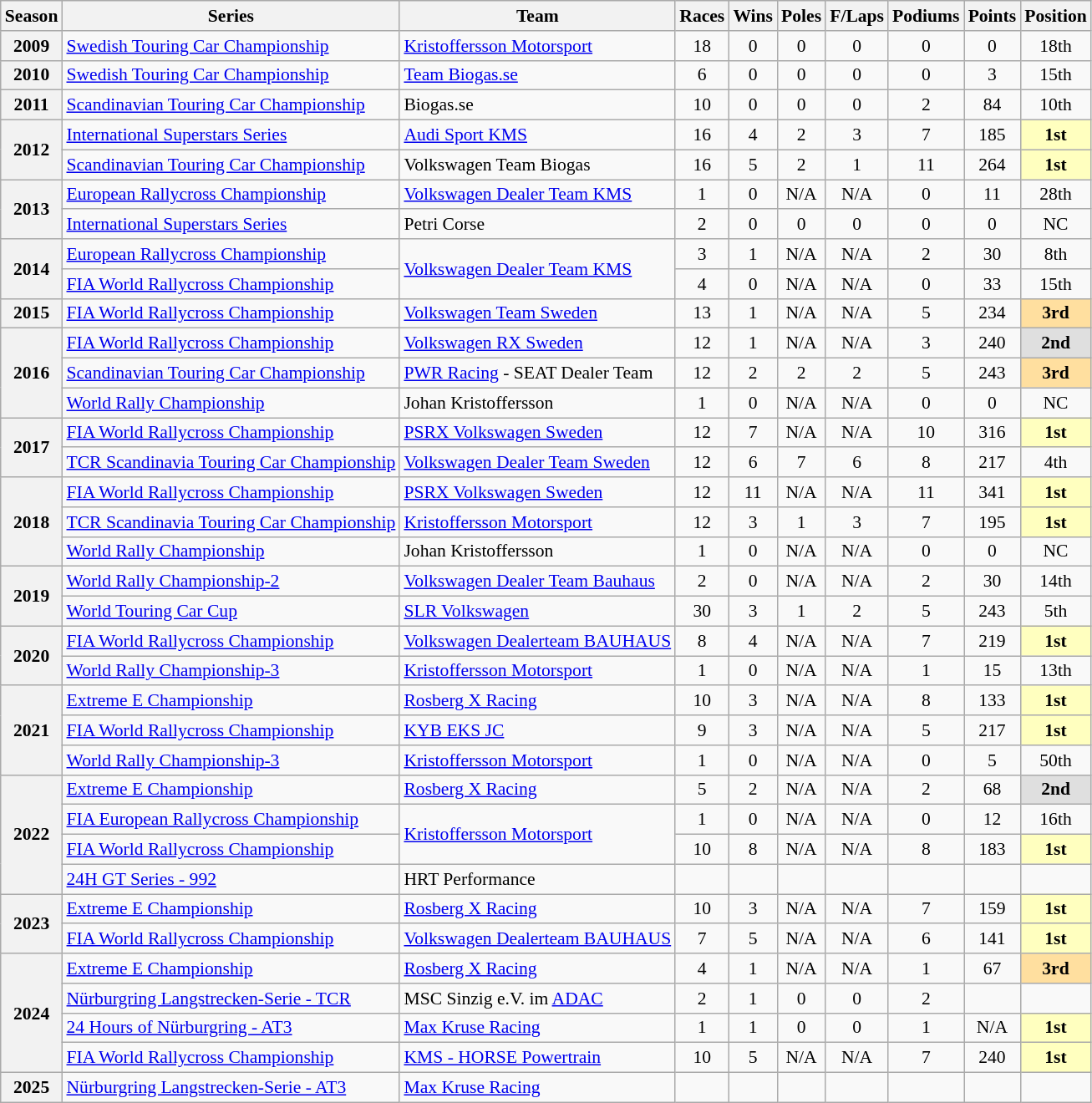<table class="wikitable" style="font-size: 90%; text-align:center">
<tr>
<th>Season</th>
<th>Series</th>
<th>Team</th>
<th>Races</th>
<th>Wins</th>
<th>Poles</th>
<th>F/Laps</th>
<th>Podiums</th>
<th>Points</th>
<th>Position</th>
</tr>
<tr>
<th>2009</th>
<td align=left><a href='#'>Swedish Touring Car Championship</a></td>
<td align=left><a href='#'>Kristoffersson Motorsport</a></td>
<td>18</td>
<td>0</td>
<td>0</td>
<td>0</td>
<td>0</td>
<td>0</td>
<td>18th</td>
</tr>
<tr>
<th>2010</th>
<td align="left"><a href='#'>Swedish Touring Car Championship</a></td>
<td align="left"><a href='#'>Team Biogas.se</a></td>
<td>6</td>
<td>0</td>
<td>0</td>
<td>0</td>
<td>0</td>
<td>3</td>
<td>15th</td>
</tr>
<tr>
<th>2011</th>
<td align=left><a href='#'>Scandinavian Touring Car Championship</a></td>
<td align=left>Biogas.se</td>
<td>10</td>
<td>0</td>
<td>0</td>
<td>0</td>
<td>2</td>
<td>84</td>
<td>10th</td>
</tr>
<tr>
<th rowspan="2">2012</th>
<td align="left"><a href='#'>International Superstars Series</a></td>
<td align="left"><a href='#'>Audi Sport KMS</a></td>
<td>16</td>
<td>4</td>
<td>2</td>
<td>3</td>
<td>7</td>
<td>185</td>
<td style="background:#FFFFBF;"><strong>1st</strong></td>
</tr>
<tr>
<td align="left"><a href='#'>Scandinavian Touring Car Championship</a></td>
<td align="left">Volkswagen Team Biogas</td>
<td>16</td>
<td>5</td>
<td>2</td>
<td>1</td>
<td>11</td>
<td>264</td>
<td style="background:#FFFFBF;"><strong>1st</strong></td>
</tr>
<tr>
<th rowspan="2">2013</th>
<td align="left"><a href='#'>European Rallycross Championship</a></td>
<td align="left"><a href='#'>Volkswagen Dealer Team KMS</a></td>
<td>1</td>
<td>0</td>
<td>N/A</td>
<td>N/A</td>
<td>0</td>
<td>11</td>
<td>28th</td>
</tr>
<tr>
<td align="left"><a href='#'>International Superstars Series</a></td>
<td align="left">Petri Corse</td>
<td>2</td>
<td>0</td>
<td>0</td>
<td>0</td>
<td>0</td>
<td>0</td>
<td>NC</td>
</tr>
<tr>
<th rowspan="2">2014</th>
<td align=left><a href='#'>European Rallycross Championship</a></td>
<td rowspan="2" align="left"><a href='#'>Volkswagen Dealer Team KMS</a></td>
<td>3</td>
<td>1</td>
<td>N/A</td>
<td>N/A</td>
<td>2</td>
<td>30</td>
<td>8th</td>
</tr>
<tr>
<td align=left><a href='#'>FIA World Rallycross Championship</a></td>
<td>4</td>
<td>0</td>
<td>N/A</td>
<td>N/A</td>
<td>0</td>
<td>33</td>
<td>15th</td>
</tr>
<tr>
<th>2015</th>
<td align="left"><a href='#'>FIA World Rallycross Championship</a></td>
<td align="left"><a href='#'>Volkswagen Team Sweden</a></td>
<td>13</td>
<td>1</td>
<td>N/A</td>
<td>N/A</td>
<td>5</td>
<td>234</td>
<td style="background:#FFDF9F;"><strong>3rd</strong></td>
</tr>
<tr>
<th rowspan="3">2016</th>
<td align=left><a href='#'>FIA World Rallycross Championship</a></td>
<td align=left><a href='#'>Volkswagen RX Sweden</a></td>
<td>12</td>
<td>1</td>
<td>N/A</td>
<td>N/A</td>
<td>3</td>
<td>240</td>
<td style="background:#DFDFDF;"><strong>2nd</strong></td>
</tr>
<tr>
<td align=left><a href='#'>Scandinavian Touring Car Championship</a></td>
<td align=left><a href='#'>PWR Racing</a> - SEAT Dealer Team</td>
<td>12</td>
<td>2</td>
<td>2</td>
<td>2</td>
<td>5</td>
<td>243</td>
<td style="background:#FFDF9F;"><strong>3rd</strong></td>
</tr>
<tr>
<td align="left"><a href='#'>World Rally Championship</a></td>
<td align="left">Johan Kristoffersson</td>
<td>1</td>
<td>0</td>
<td>N/A</td>
<td>N/A</td>
<td>0</td>
<td>0</td>
<td>NC</td>
</tr>
<tr>
<th rowspan="2">2017</th>
<td align="left"><a href='#'>FIA World Rallycross Championship</a></td>
<td align="left"><a href='#'>PSRX Volkswagen Sweden</a></td>
<td>12</td>
<td>7</td>
<td>N/A</td>
<td>N/A</td>
<td>10</td>
<td>316</td>
<td style="background:#FFFFBF;"><strong>1st</strong></td>
</tr>
<tr>
<td align="left"><a href='#'>TCR Scandinavia Touring Car Championship</a></td>
<td align="left"><a href='#'>Volkswagen Dealer Team Sweden</a></td>
<td>12</td>
<td>6</td>
<td>7</td>
<td>6</td>
<td>8</td>
<td>217</td>
<td>4th</td>
</tr>
<tr>
<th rowspan="3">2018</th>
<td align="left"><a href='#'>FIA World Rallycross Championship</a></td>
<td align="left"><a href='#'>PSRX Volkswagen Sweden</a></td>
<td>12</td>
<td>11</td>
<td>N/A</td>
<td>N/A</td>
<td>11</td>
<td>341</td>
<td style="background:#FFFFBF;"><strong>1st</strong></td>
</tr>
<tr>
<td align="left"><a href='#'>TCR Scandinavia Touring Car Championship</a></td>
<td align="left"><a href='#'>Kristoffersson Motorsport</a></td>
<td>12</td>
<td>3</td>
<td>1</td>
<td>3</td>
<td>7</td>
<td>195</td>
<td style="background:#FFFFBF;"><strong>1st</strong></td>
</tr>
<tr>
<td align="left"><a href='#'>World Rally Championship</a></td>
<td align="left">Johan Kristoffersson</td>
<td>1</td>
<td>0</td>
<td>N/A</td>
<td>N/A</td>
<td>0</td>
<td>0</td>
<td>NC</td>
</tr>
<tr>
<th rowspan="2">2019</th>
<td align="left"><a href='#'>World Rally Championship-2</a></td>
<td align="left"><a href='#'>Volkswagen Dealer Team Bauhaus</a></td>
<td>2</td>
<td>0</td>
<td>N/A</td>
<td>N/A</td>
<td>2</td>
<td>30</td>
<td>14th</td>
</tr>
<tr>
<td align="left"><a href='#'>World Touring Car Cup</a></td>
<td align="left"><a href='#'>SLR Volkswagen</a></td>
<td>30</td>
<td>3</td>
<td>1</td>
<td>2</td>
<td>5</td>
<td>243</td>
<td>5th</td>
</tr>
<tr>
<th rowspan="2">2020</th>
<td align=left><a href='#'>FIA World Rallycross Championship</a></td>
<td align=left><a href='#'>Volkswagen Dealerteam BAUHAUS</a></td>
<td>8</td>
<td>4</td>
<td>N/A</td>
<td>N/A</td>
<td>7</td>
<td>219</td>
<td style="background:#FFFFBF;"><strong>1st</strong></td>
</tr>
<tr>
<td align=left><a href='#'>World Rally Championship-3</a></td>
<td align=left><a href='#'>Kristoffersson Motorsport</a></td>
<td>1</td>
<td>0</td>
<td>N/A</td>
<td>N/A</td>
<td>1</td>
<td>15</td>
<td>13th</td>
</tr>
<tr>
<th rowspan="3">2021</th>
<td align=left><a href='#'>Extreme E Championship</a></td>
<td align=left><a href='#'>Rosberg X Racing</a></td>
<td>10</td>
<td>3</td>
<td>N/A</td>
<td>N/A</td>
<td>8</td>
<td>133</td>
<td style="background:#FFFFBF;"><strong>1st</strong></td>
</tr>
<tr>
<td align=left><a href='#'>FIA World Rallycross Championship</a></td>
<td align=left><a href='#'>KYB EKS JC</a></td>
<td>9</td>
<td>3</td>
<td>N/A</td>
<td>N/A</td>
<td>5</td>
<td>217</td>
<td style="background:#FFFFBF;"><strong>1st</strong></td>
</tr>
<tr>
<td align=left><a href='#'>World Rally Championship-3</a></td>
<td align=left><a href='#'>Kristoffersson Motorsport</a></td>
<td>1</td>
<td>0</td>
<td>N/A</td>
<td>N/A</td>
<td>0</td>
<td>5</td>
<td>50th</td>
</tr>
<tr>
<th rowspan="4">2022</th>
<td align=left><a href='#'>Extreme E Championship</a></td>
<td align=left><a href='#'>Rosberg X Racing</a></td>
<td>5</td>
<td>2</td>
<td>N/A</td>
<td>N/A</td>
<td>2</td>
<td>68</td>
<td style="background:#DFDFDF;"><strong>2nd</strong></td>
</tr>
<tr>
<td align=left><a href='#'>FIA European Rallycross Championship</a></td>
<td rowspan="2" align="left"><a href='#'>Kristoffersson Motorsport</a></td>
<td>1</td>
<td>0</td>
<td>N/A</td>
<td>N/A</td>
<td>0</td>
<td>12</td>
<td>16th</td>
</tr>
<tr>
<td align=left><a href='#'>FIA World Rallycross Championship</a></td>
<td>10</td>
<td>8</td>
<td>N/A</td>
<td>N/A</td>
<td>8</td>
<td>183</td>
<td style="background:#FFFFBF;"><strong>1st</strong></td>
</tr>
<tr>
<td align=left><a href='#'>24H GT Series - 992</a></td>
<td align=left>HRT Performance</td>
<td></td>
<td></td>
<td></td>
<td></td>
<td></td>
<td></td>
<td></td>
</tr>
<tr>
<th rowspan="2">2023</th>
<td align=left><a href='#'>Extreme E Championship</a></td>
<td align=left><a href='#'>Rosberg X Racing</a></td>
<td>10</td>
<td>3</td>
<td>N/A</td>
<td>N/A</td>
<td>7</td>
<td>159</td>
<td style="background:#FFFFBF;"><strong>1st</strong></td>
</tr>
<tr>
<td align=left><a href='#'>FIA World Rallycross Championship</a></td>
<td align=left><a href='#'>Volkswagen Dealerteam BAUHAUS</a></td>
<td>7</td>
<td>5</td>
<td>N/A</td>
<td>N/A</td>
<td>6</td>
<td>141</td>
<td style="background:#FFFFBF;"><strong>1st</strong></td>
</tr>
<tr>
<th rowspan="4">2024</th>
<td style="text-align:left;"><a href='#'>Extreme E Championship</a></td>
<td style="text-align:left;"><a href='#'>Rosberg X Racing</a></td>
<td>4</td>
<td>1</td>
<td>N/A</td>
<td>N/A</td>
<td>1</td>
<td>67</td>
<td style="background:#FFDF9F;"><strong>3rd</strong></td>
</tr>
<tr>
<td align=left><a href='#'>Nürburgring Langstrecken-Serie - TCR</a></td>
<td align=left>MSC Sinzig e.V. im <a href='#'>ADAC</a></td>
<td>2</td>
<td>1</td>
<td>0</td>
<td>0</td>
<td>2</td>
<td></td>
<td></td>
</tr>
<tr>
<td style="text-align:left;"><a href='#'>24 Hours of Nürburgring - AT3</a></td>
<td style="text-align:left;"><a href='#'>Max Kruse Racing</a></td>
<td>1</td>
<td>1</td>
<td>0</td>
<td>0</td>
<td>1</td>
<td>N/A</td>
<td style="background:#FFFFBF;"><strong>1st</strong></td>
</tr>
<tr>
<td style="text-align:left;"><a href='#'>FIA World Rallycross Championship</a></td>
<td style="text-align:left;"><a href='#'>KMS - HORSE Powertrain</a></td>
<td>10</td>
<td>5</td>
<td>N/A</td>
<td>N/A</td>
<td>7</td>
<td>240</td>
<td style="background:#FFFFBF;"><strong>1st</strong></td>
</tr>
<tr>
<th>2025</th>
<td align=left><a href='#'>Nürburgring Langstrecken-Serie - AT3</a></td>
<td align=left><a href='#'>Max Kruse Racing</a></td>
<td></td>
<td></td>
<td></td>
<td></td>
<td></td>
<td></td>
<td></td>
</tr>
</table>
